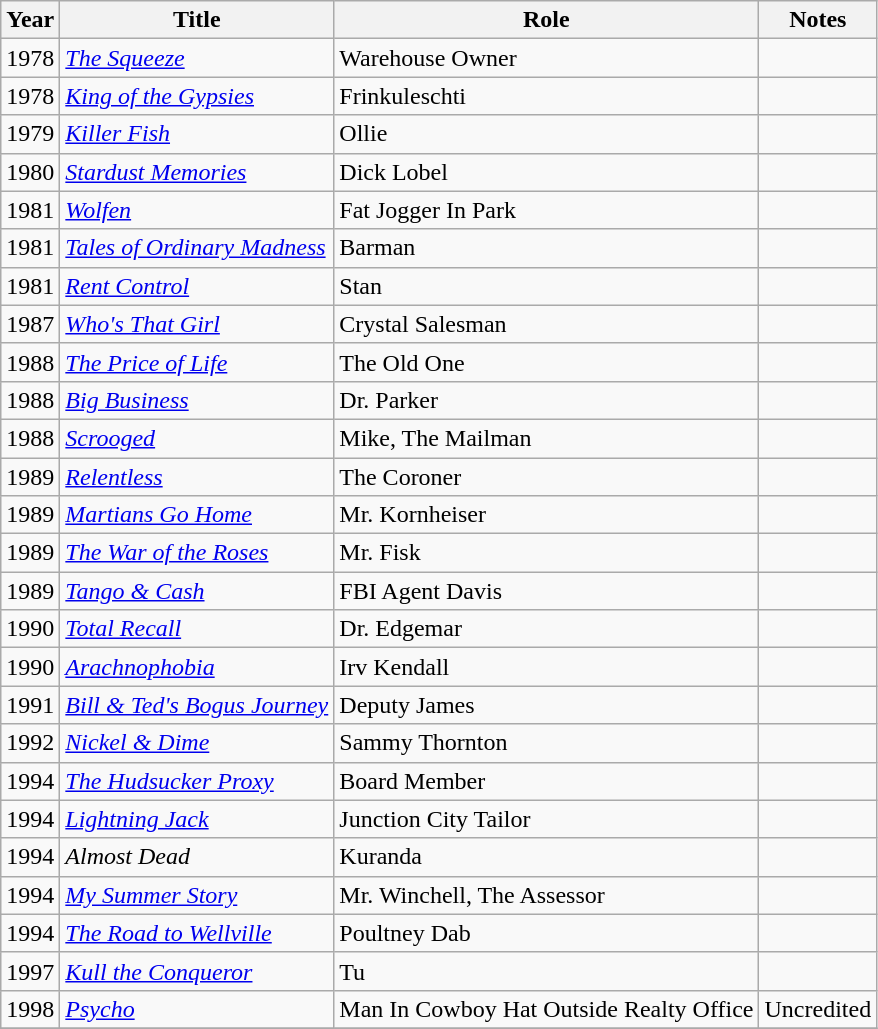<table class="wikitable sortable">
<tr>
<th>Year</th>
<th>Title</th>
<th>Role</th>
<th class="unsortable">Notes</th>
</tr>
<tr>
<td>1978</td>
<td><em><a href='#'>The Squeeze</a></em></td>
<td>Warehouse Owner</td>
<td></td>
</tr>
<tr>
<td>1978</td>
<td><em><a href='#'>King of the Gypsies</a></em></td>
<td>Frinkuleschti</td>
<td></td>
</tr>
<tr>
<td>1979</td>
<td><em><a href='#'>Killer Fish</a></em></td>
<td>Ollie</td>
<td></td>
</tr>
<tr>
<td>1980</td>
<td><em><a href='#'>Stardust Memories</a></em></td>
<td>Dick Lobel</td>
<td></td>
</tr>
<tr>
<td>1981</td>
<td><em><a href='#'>Wolfen</a></em></td>
<td>Fat Jogger In Park</td>
<td></td>
</tr>
<tr>
<td>1981</td>
<td><em><a href='#'>Tales of Ordinary Madness</a></em></td>
<td>Barman</td>
<td></td>
</tr>
<tr>
<td>1981</td>
<td><em><a href='#'>Rent Control</a></em></td>
<td>Stan</td>
<td></td>
</tr>
<tr>
<td>1987</td>
<td><em><a href='#'>Who's That Girl</a></em></td>
<td>Crystal Salesman</td>
<td></td>
</tr>
<tr>
<td>1988</td>
<td><em><a href='#'>The Price of Life</a></em></td>
<td>The Old One</td>
<td></td>
</tr>
<tr>
<td>1988</td>
<td><em><a href='#'>Big Business</a></em></td>
<td>Dr. Parker</td>
<td></td>
</tr>
<tr>
<td>1988</td>
<td><em><a href='#'>Scrooged</a></em></td>
<td>Mike, The Mailman</td>
<td></td>
</tr>
<tr>
<td>1989</td>
<td><em><a href='#'>Relentless</a></em></td>
<td>The Coroner</td>
<td></td>
</tr>
<tr>
<td>1989</td>
<td><em><a href='#'>Martians Go Home</a></em></td>
<td>Mr. Kornheiser</td>
<td></td>
</tr>
<tr>
<td>1989</td>
<td><em><a href='#'>The War of the Roses</a></em></td>
<td>Mr. Fisk</td>
<td></td>
</tr>
<tr>
<td>1989</td>
<td><em><a href='#'>Tango & Cash</a></em></td>
<td>FBI Agent Davis</td>
<td></td>
</tr>
<tr>
<td>1990</td>
<td><em><a href='#'>Total Recall</a></em></td>
<td>Dr. Edgemar</td>
<td></td>
</tr>
<tr>
<td>1990</td>
<td><em><a href='#'>Arachnophobia</a></em></td>
<td>Irv Kendall</td>
<td></td>
</tr>
<tr>
<td>1991</td>
<td><em><a href='#'>Bill & Ted's Bogus Journey</a></em></td>
<td>Deputy James</td>
<td></td>
</tr>
<tr>
<td>1992</td>
<td><em><a href='#'>Nickel & Dime</a></em></td>
<td>Sammy Thornton</td>
<td></td>
</tr>
<tr>
<td>1994</td>
<td><em><a href='#'>The Hudsucker Proxy</a></em></td>
<td>Board Member</td>
<td></td>
</tr>
<tr>
<td>1994</td>
<td><em><a href='#'>Lightning Jack</a></em></td>
<td>Junction City Tailor</td>
<td></td>
</tr>
<tr>
<td>1994</td>
<td><em>Almost Dead</em></td>
<td>Kuranda</td>
<td></td>
</tr>
<tr>
<td>1994</td>
<td><em><a href='#'>My Summer Story</a></em></td>
<td>Mr. Winchell, The Assessor</td>
<td></td>
</tr>
<tr>
<td>1994</td>
<td><em><a href='#'>The Road to Wellville</a></em></td>
<td>Poultney Dab</td>
<td></td>
</tr>
<tr>
<td>1997</td>
<td><em><a href='#'>Kull the Conqueror</a></em></td>
<td>Tu</td>
<td></td>
</tr>
<tr>
<td>1998</td>
<td><em><a href='#'>Psycho</a></em></td>
<td>Man In Cowboy Hat Outside Realty Office</td>
<td>Uncredited</td>
</tr>
<tr>
</tr>
</table>
